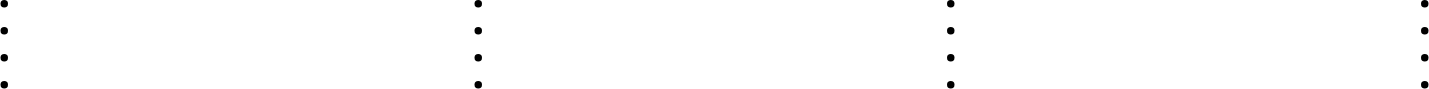<table width=100%>
<tr valign="top">
<td width=25%><br><ul><li></li><li></li><li></li><li></li></ul></td>
<td width=25%><br><ul><li></li><li></li><li></li><li></li></ul></td>
<td width=25%><br><ul><li></li><li></li><li></li><li></li></ul></td>
<td width=25%><br><ul><li></li><li></li><li></li><li></li></ul></td>
</tr>
</table>
